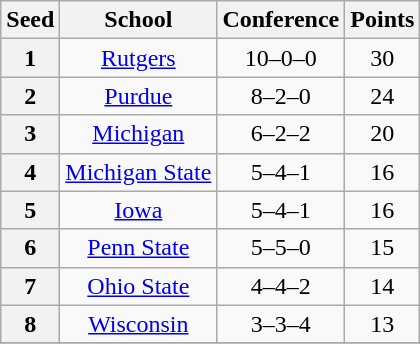<table class="wikitable" style="text-align:center">
<tr>
<th>Seed</th>
<th>School</th>
<th>Conference</th>
<th>Points</th>
</tr>
<tr>
<th>1</th>
<td><a href='#'>Rutgers</a></td>
<td>10–0–0</td>
<td>30</td>
</tr>
<tr>
<th>2</th>
<td><a href='#'>Purdue</a></td>
<td>8–2–0</td>
<td>24</td>
</tr>
<tr>
<th>3</th>
<td><a href='#'>Michigan</a></td>
<td>6–2–2</td>
<td>20</td>
</tr>
<tr>
<th>4</th>
<td><a href='#'>Michigan State</a></td>
<td>5–4–1</td>
<td>16</td>
</tr>
<tr>
<th>5</th>
<td><a href='#'>Iowa</a></td>
<td>5–4–1</td>
<td>16</td>
</tr>
<tr>
<th>6</th>
<td><a href='#'>Penn State</a></td>
<td>5–5–0</td>
<td>15</td>
</tr>
<tr>
<th>7</th>
<td><a href='#'>Ohio State</a></td>
<td>4–4–2</td>
<td>14</td>
</tr>
<tr>
<th>8</th>
<td><a href='#'>Wisconsin</a></td>
<td>3–3–4</td>
<td>13</td>
</tr>
<tr>
</tr>
</table>
